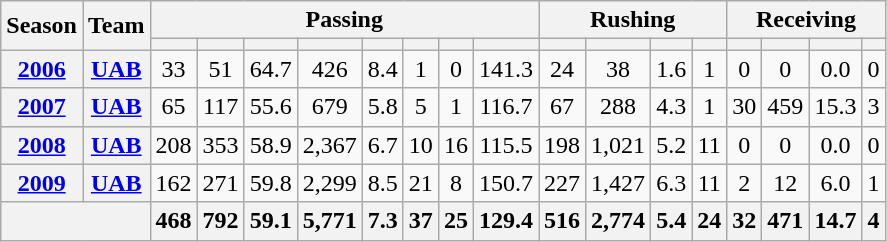<table class="wikitable" style="text-align:center;">
<tr>
<th rowspan="2">Season</th>
<th rowspan="2">Team</th>
<th colspan="8">Passing</th>
<th colspan="4">Rushing</th>
<th colspan="4">Receiving</th>
</tr>
<tr>
<th></th>
<th></th>
<th></th>
<th></th>
<th></th>
<th></th>
<th></th>
<th></th>
<th></th>
<th></th>
<th></th>
<th></th>
<th></th>
<th></th>
<th></th>
<th></th>
</tr>
<tr>
<th><a href='#'>2006</a></th>
<th><a href='#'>UAB</a></th>
<td>33</td>
<td>51</td>
<td>64.7</td>
<td>426</td>
<td>8.4</td>
<td>1</td>
<td>0</td>
<td>141.3</td>
<td>24</td>
<td>38</td>
<td>1.6</td>
<td>1</td>
<td>0</td>
<td>0</td>
<td>0.0</td>
<td>0</td>
</tr>
<tr>
<th><a href='#'>2007</a></th>
<th><a href='#'>UAB</a></th>
<td>65</td>
<td>117</td>
<td>55.6</td>
<td>679</td>
<td>5.8</td>
<td>5</td>
<td>1</td>
<td>116.7</td>
<td>67</td>
<td>288</td>
<td>4.3</td>
<td>1</td>
<td>30</td>
<td>459</td>
<td>15.3</td>
<td>3</td>
</tr>
<tr>
<th><a href='#'>2008</a></th>
<th><a href='#'>UAB</a></th>
<td>208</td>
<td>353</td>
<td>58.9</td>
<td>2,367</td>
<td>6.7</td>
<td>10</td>
<td>16</td>
<td>115.5</td>
<td>198</td>
<td>1,021</td>
<td>5.2</td>
<td>11</td>
<td>0</td>
<td>0</td>
<td>0.0</td>
<td>0</td>
</tr>
<tr>
<th><a href='#'>2009</a></th>
<th><a href='#'>UAB</a></th>
<td>162</td>
<td>271</td>
<td>59.8</td>
<td>2,299</td>
<td>8.5</td>
<td>21</td>
<td>8</td>
<td>150.7</td>
<td>227</td>
<td>1,427</td>
<td>6.3</td>
<td>11</td>
<td>2</td>
<td>12</td>
<td>6.0</td>
<td>1</td>
</tr>
<tr>
<th colspan="2"></th>
<th>468</th>
<th>792</th>
<th>59.1</th>
<th>5,771</th>
<th>7.3</th>
<th>37</th>
<th>25</th>
<th>129.4</th>
<th>516</th>
<th>2,774</th>
<th>5.4</th>
<th>24</th>
<th>32</th>
<th>471</th>
<th>14.7</th>
<th>4</th>
</tr>
</table>
